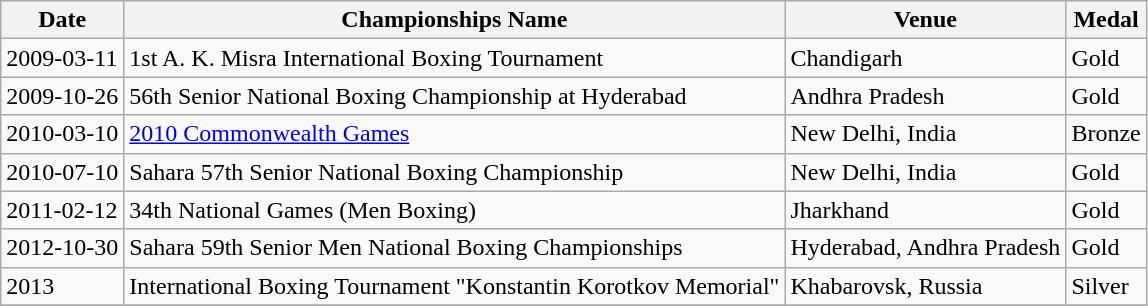<table class="wikitable sortable">
<tr>
<th>Date</th>
<th>Championships Name</th>
<th>Venue</th>
<th>Medal</th>
</tr>
<tr>
<td>2009-03-11</td>
<td>1st A. K. Misra International Boxing Tournament</td>
<td>Chandigarh</td>
<td>Gold</td>
</tr>
<tr>
<td>2009-10-26</td>
<td>56th Senior National Boxing Championship at Hyderabad</td>
<td>Andhra Pradesh</td>
<td>Gold</td>
</tr>
<tr>
<td>2010-03-10</td>
<td><a href='#'>2010 Commonwealth Games</a></td>
<td>New Delhi, India</td>
<td>Bronze</td>
</tr>
<tr>
<td>2010-07-10</td>
<td>Sahara 57th Senior National Boxing Championship</td>
<td>New Delhi, India</td>
<td>Gold</td>
</tr>
<tr>
<td>2011-02-12</td>
<td>34th National Games (Men Boxing)</td>
<td>Jharkhand</td>
<td>Gold</td>
</tr>
<tr>
<td>2012-10-30</td>
<td>Sahara 59th Senior Men National Boxing Championships</td>
<td>Hyderabad, Andhra Pradesh</td>
<td>Gold</td>
</tr>
<tr>
<td>2013</td>
<td>International Boxing Tournament "Konstantin Korotkov Memorial"</td>
<td>Khabarovsk, Russia</td>
<td>Silver</td>
</tr>
<tr>
</tr>
</table>
